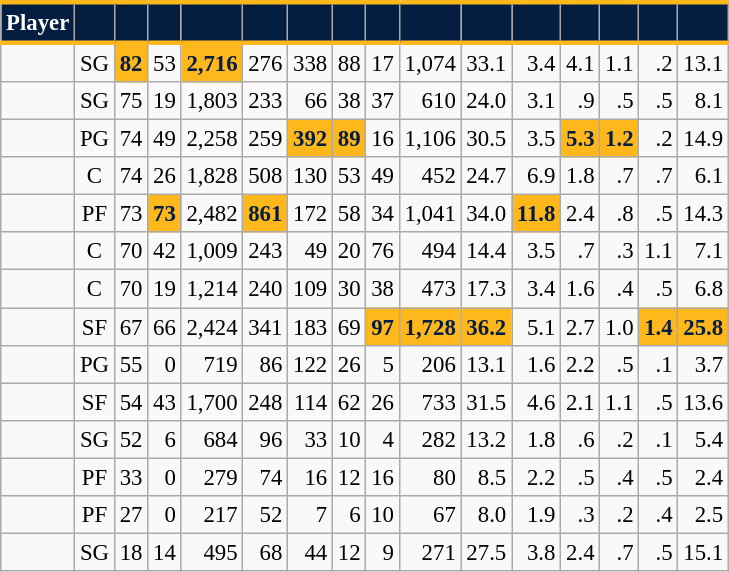<table class="wikitable sortable" style="font-size: 95%; text-align:right;">
<tr>
<th style="background:#041E42; color:#FFFFFF; border-top:#FFB81C 3px solid; border-bottom:#FFB81C 3px solid;">Player</th>
<th style="background:#041E42; color:#FFFFFF; border-top:#FFB81C 3px solid; border-bottom:#FFB81C 3px solid;"></th>
<th style="background:#041E42; color:#FFFFFF; border-top:#FFB81C 3px solid; border-bottom:#FFB81C 3px solid;"></th>
<th style="background:#041E42; color:#FFFFFF; border-top:#FFB81C 3px solid; border-bottom:#FFB81C 3px solid;"></th>
<th style="background:#041E42; color:#FFFFFF; border-top:#FFB81C 3px solid; border-bottom:#FFB81C 3px solid;"></th>
<th style="background:#041E42; color:#FFFFFF; border-top:#FFB81C 3px solid; border-bottom:#FFB81C 3px solid;"></th>
<th style="background:#041E42; color:#FFFFFF; border-top:#FFB81C 3px solid; border-bottom:#FFB81C 3px solid;"></th>
<th style="background:#041E42; color:#FFFFFF; border-top:#FFB81C 3px solid; border-bottom:#FFB81C 3px solid;"></th>
<th style="background:#041E42; color:#FFFFFF; border-top:#FFB81C 3px solid; border-bottom:#FFB81C 3px solid;"></th>
<th style="background:#041E42; color:#FFFFFF; border-top:#FFB81C 3px solid; border-bottom:#FFB81C 3px solid;"></th>
<th style="background:#041E42; color:#FFFFFF; border-top:#FFB81C 3px solid; border-bottom:#FFB81C 3px solid;"></th>
<th style="background:#041E42; color:#FFFFFF; border-top:#FFB81C 3px solid; border-bottom:#FFB81C 3px solid;"></th>
<th style="background:#041E42; color:#FFFFFF; border-top:#FFB81C 3px solid; border-bottom:#FFB81C 3px solid;"></th>
<th style="background:#041E42; color:#FFFFFF; border-top:#FFB81C 3px solid; border-bottom:#FFB81C 3px solid;"></th>
<th style="background:#041E42; color:#FFFFFF; border-top:#FFB81C 3px solid; border-bottom:#FFB81C 3px solid;"></th>
<th style="background:#041E42; color:#FFFFFF; border-top:#FFB81C 3px solid; border-bottom:#FFB81C 3px solid;"></th>
</tr>
<tr>
<td style="text-align:left;"></td>
<td style="text-align:center;">SG</td>
<td style="background:#FFB81C; color:#041E42;"><strong>82</strong></td>
<td>53</td>
<td style="background:#FFB81C; color:#041E42;"><strong>2,716</strong></td>
<td>276</td>
<td>338</td>
<td>88</td>
<td>17</td>
<td>1,074</td>
<td>33.1</td>
<td>3.4</td>
<td>4.1</td>
<td>1.1</td>
<td>.2</td>
<td>13.1</td>
</tr>
<tr>
<td style="text-align:left;"></td>
<td style="text-align:center;">SG</td>
<td>75</td>
<td>19</td>
<td>1,803</td>
<td>233</td>
<td>66</td>
<td>38</td>
<td>37</td>
<td>610</td>
<td>24.0</td>
<td>3.1</td>
<td>.9</td>
<td>.5</td>
<td>.5</td>
<td>8.1</td>
</tr>
<tr>
<td style="text-align:left;"></td>
<td style="text-align:center;">PG</td>
<td>74</td>
<td>49</td>
<td>2,258</td>
<td>259</td>
<td style="background:#FFB81C; color:#041E42;"><strong>392</strong></td>
<td style="background:#FFB81C; color:#041E42;"><strong>89</strong></td>
<td>16</td>
<td>1,106</td>
<td>30.5</td>
<td>3.5</td>
<td style="background:#FFB81C; color:#041E42;"><strong>5.3</strong></td>
<td style="background:#FFB81C; color:#041E42;"><strong>1.2</strong></td>
<td>.2</td>
<td>14.9</td>
</tr>
<tr>
<td style="text-align:left;"></td>
<td style="text-align:center;">C</td>
<td>74</td>
<td>26</td>
<td>1,828</td>
<td>508</td>
<td>130</td>
<td>53</td>
<td>49</td>
<td>452</td>
<td>24.7</td>
<td>6.9</td>
<td>1.8</td>
<td>.7</td>
<td>.7</td>
<td>6.1</td>
</tr>
<tr>
<td style="text-align:left;"></td>
<td style="text-align:center;">PF</td>
<td>73</td>
<td style="background:#FFB81C; color:#041E42;"><strong>73</strong></td>
<td>2,482</td>
<td style="background:#FFB81C; color:#041E42;"><strong>861</strong></td>
<td>172</td>
<td>58</td>
<td>34</td>
<td>1,041</td>
<td>34.0</td>
<td style="background:#FFB81C; color:#041E42;"><strong>11.8</strong></td>
<td>2.4</td>
<td>.8</td>
<td>.5</td>
<td>14.3</td>
</tr>
<tr>
<td style="text-align:left;"></td>
<td style="text-align:center;">C</td>
<td>70</td>
<td>42</td>
<td>1,009</td>
<td>243</td>
<td>49</td>
<td>20</td>
<td>76</td>
<td>494</td>
<td>14.4</td>
<td>3.5</td>
<td>.7</td>
<td>.3</td>
<td>1.1</td>
<td>7.1</td>
</tr>
<tr>
<td style="text-align:left;"></td>
<td style="text-align:center;">C</td>
<td>70</td>
<td>19</td>
<td>1,214</td>
<td>240</td>
<td>109</td>
<td>30</td>
<td>38</td>
<td>473</td>
<td>17.3</td>
<td>3.4</td>
<td>1.6</td>
<td>.4</td>
<td>.5</td>
<td>6.8</td>
</tr>
<tr>
<td style="text-align:left;"></td>
<td style="text-align:center;">SF</td>
<td>67</td>
<td>66</td>
<td>2,424</td>
<td>341</td>
<td>183</td>
<td>69</td>
<td style="background:#FFB81C; color:#041E42;"><strong>97</strong></td>
<td style="background:#FFB81C; color:#041E42;"><strong>1,728</strong></td>
<td style="background:#FFB81C; color:#041E42;"><strong>36.2</strong></td>
<td>5.1</td>
<td>2.7</td>
<td>1.0</td>
<td style="background:#FFB81C; color:#041E42;"><strong>1.4</strong></td>
<td style="background:#FFB81C; color:#041E42;"><strong>25.8</strong></td>
</tr>
<tr>
<td style="text-align:left;"></td>
<td style="text-align:center;">PG</td>
<td>55</td>
<td>0</td>
<td>719</td>
<td>86</td>
<td>122</td>
<td>26</td>
<td>5</td>
<td>206</td>
<td>13.1</td>
<td>1.6</td>
<td>2.2</td>
<td>.5</td>
<td>.1</td>
<td>3.7</td>
</tr>
<tr>
<td style="text-align:left;"></td>
<td style="text-align:center;">SF</td>
<td>54</td>
<td>43</td>
<td>1,700</td>
<td>248</td>
<td>114</td>
<td>62</td>
<td>26</td>
<td>733</td>
<td>31.5</td>
<td>4.6</td>
<td>2.1</td>
<td>1.1</td>
<td>.5</td>
<td>13.6</td>
</tr>
<tr>
<td style="text-align:left;"></td>
<td style="text-align:center;">SG</td>
<td>52</td>
<td>6</td>
<td>684</td>
<td>96</td>
<td>33</td>
<td>10</td>
<td>4</td>
<td>282</td>
<td>13.2</td>
<td>1.8</td>
<td>.6</td>
<td>.2</td>
<td>.1</td>
<td>5.4</td>
</tr>
<tr>
<td style="text-align:left;"></td>
<td style="text-align:center;">PF</td>
<td>33</td>
<td>0</td>
<td>279</td>
<td>74</td>
<td>16</td>
<td>12</td>
<td>16</td>
<td>80</td>
<td>8.5</td>
<td>2.2</td>
<td>.5</td>
<td>.4</td>
<td>.5</td>
<td>2.4</td>
</tr>
<tr>
<td style="text-align:left;"></td>
<td style="text-align:center;">PF</td>
<td>27</td>
<td>0</td>
<td>217</td>
<td>52</td>
<td>7</td>
<td>6</td>
<td>10</td>
<td>67</td>
<td>8.0</td>
<td>1.9</td>
<td>.3</td>
<td>.2</td>
<td>.4</td>
<td>2.5</td>
</tr>
<tr>
<td style="text-align:left;"></td>
<td style="text-align:center;">SG</td>
<td>18</td>
<td>14</td>
<td>495</td>
<td>68</td>
<td>44</td>
<td>12</td>
<td>9</td>
<td>271</td>
<td>27.5</td>
<td>3.8</td>
<td>2.4</td>
<td>.7</td>
<td>.5</td>
<td>15.1</td>
</tr>
</table>
